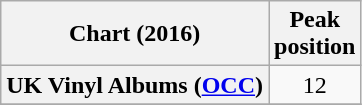<table class="wikitable sortable plainrowheaders" style="text-align:center">
<tr>
<th scope="col">Chart (2016)</th>
<th scope="col">Peak<br> position</th>
</tr>
<tr>
<th scope="row">UK Vinyl Albums (<a href='#'>OCC</a>)</th>
<td>12</td>
</tr>
<tr>
</tr>
</table>
